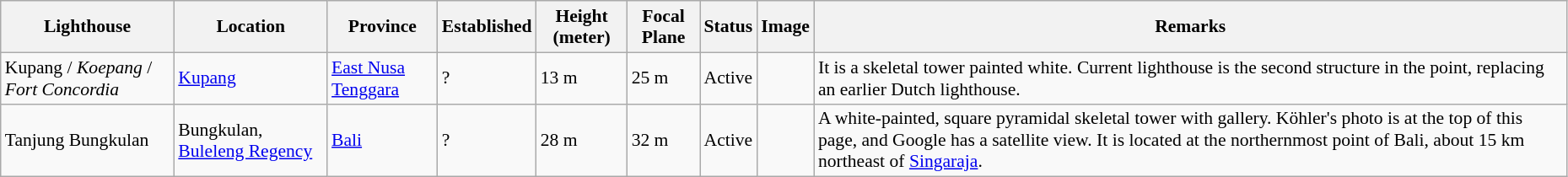<table class="sortable wikitable vatop" style="width:98%; font-size:90%;">
<tr>
<th>Lighthouse</th>
<th>Location</th>
<th>Province</th>
<th>Established</th>
<th>Height (meter)</th>
<th>Focal Plane</th>
<th>Status</th>
<th class="unsortable">Image</th>
<th class="unsortable">Remarks</th>
</tr>
<tr>
<td>Kupang / <em>Koepang</em> / <em>Fort Concordia</em></td>
<td><a href='#'>Kupang</a></td>
<td><a href='#'>East Nusa Tenggara</a></td>
<td>?</td>
<td>13 m</td>
<td>25 m</td>
<td>Active</td>
<td></td>
<td>It is a skeletal tower painted white. Current lighthouse is the second structure in the point, replacing an earlier Dutch lighthouse.</td>
</tr>
<tr>
<td>Tanjung Bungkulan</td>
<td>Bungkulan, <a href='#'>Buleleng Regency</a></td>
<td><a href='#'>Bali</a></td>
<td>?</td>
<td>28 m</td>
<td>32 m</td>
<td>Active</td>
<td></td>
<td>A white-painted, square pyramidal skeletal tower with gallery. Köhler's photo is at the top of this page, and Google has a satellite view. It is located at the northernmost point of Bali, about 15 km northeast of <a href='#'>Singaraja</a>.</td>
</tr>
</table>
